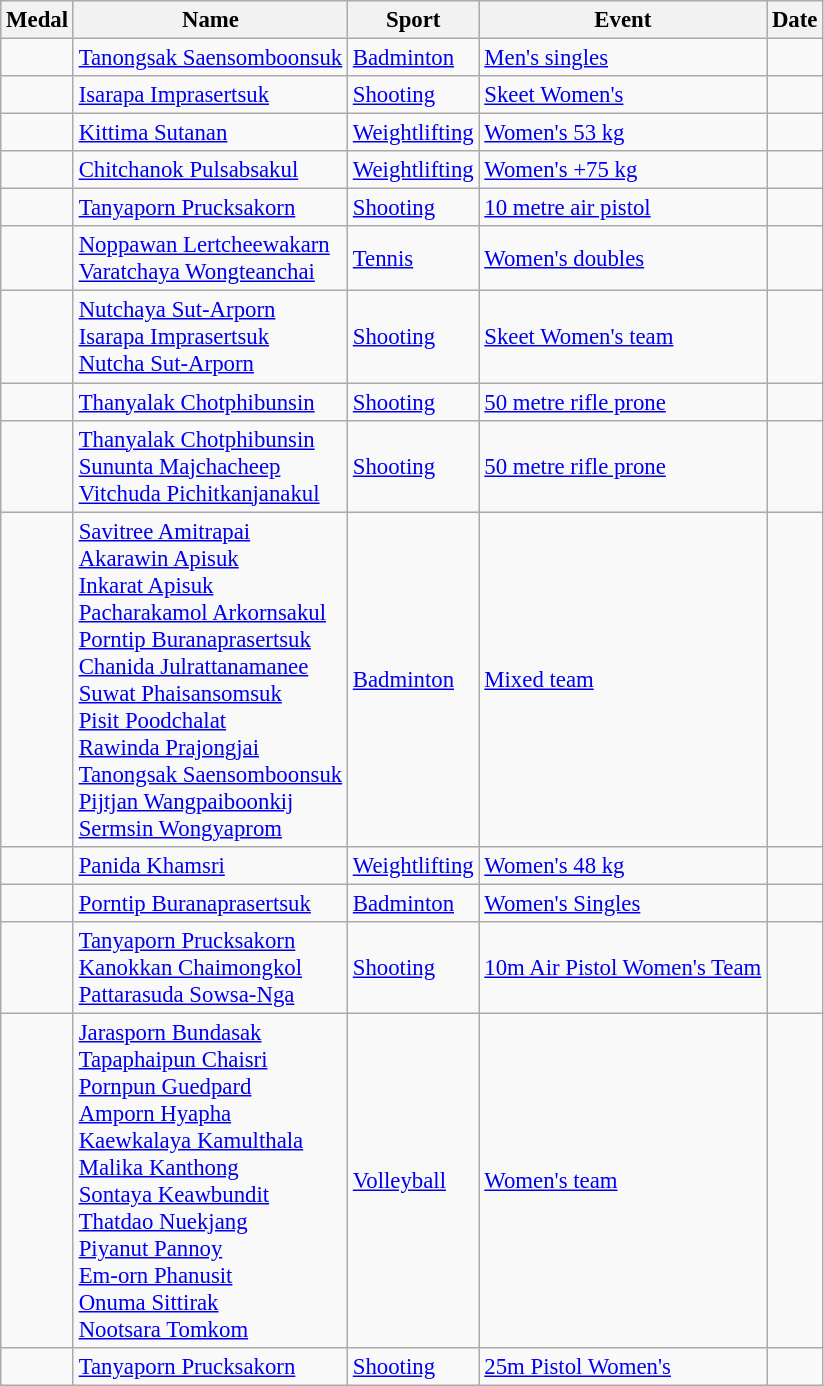<table class="wikitable sortable" style="font-size: 95%;">
<tr>
<th>Medal</th>
<th>Name</th>
<th>Sport</th>
<th>Event</th>
<th>Date</th>
</tr>
<tr>
<td></td>
<td><a href='#'>Tanongsak Saensomboonsuk</a></td>
<td><a href='#'>Badminton</a></td>
<td><a href='#'>Men's singles</a></td>
<td></td>
</tr>
<tr>
<td></td>
<td><a href='#'>Isarapa Imprasertsuk</a></td>
<td><a href='#'>Shooting</a></td>
<td><a href='#'>Skeet Women's</a></td>
<td></td>
</tr>
<tr>
<td></td>
<td><a href='#'>Kittima Sutanan</a></td>
<td><a href='#'>Weightlifting</a></td>
<td><a href='#'>Women's 53 kg</a></td>
<td></td>
</tr>
<tr>
<td></td>
<td><a href='#'>Chitchanok Pulsabsakul</a></td>
<td><a href='#'>Weightlifting</a></td>
<td><a href='#'>Women's +75 kg</a></td>
<td></td>
</tr>
<tr>
<td></td>
<td><a href='#'>Tanyaporn Prucksakorn</a></td>
<td><a href='#'>Shooting</a></td>
<td><a href='#'>10 metre air pistol</a></td>
<td></td>
</tr>
<tr>
<td></td>
<td><a href='#'>Noppawan Lertcheewakarn</a> <br> <a href='#'>Varatchaya Wongteanchai</a></td>
<td><a href='#'>Tennis</a></td>
<td><a href='#'>Women's doubles</a></td>
<td></td>
</tr>
<tr>
<td></td>
<td><a href='#'>Nutchaya Sut-Arporn</a> <br> <a href='#'>Isarapa Imprasertsuk</a> <br> <a href='#'>Nutcha Sut-Arporn</a></td>
<td><a href='#'>Shooting</a></td>
<td><a href='#'>Skeet Women's team</a></td>
<td></td>
</tr>
<tr>
<td></td>
<td><a href='#'>Thanyalak Chotphibunsin</a></td>
<td><a href='#'>Shooting</a></td>
<td><a href='#'>50 metre rifle prone</a></td>
<td></td>
</tr>
<tr>
<td></td>
<td><a href='#'>Thanyalak Chotphibunsin</a> <br> <a href='#'>Sununta Majchacheep</a> <br> <a href='#'>Vitchuda Pichitkanjanakul</a></td>
<td><a href='#'>Shooting</a></td>
<td><a href='#'>50 metre rifle prone</a></td>
<td></td>
</tr>
<tr>
<td></td>
<td><a href='#'>Savitree Amitrapai</a> <br><a href='#'>Akarawin Apisuk</a><br><a href='#'>Inkarat Apisuk</a><br><a href='#'>Pacharakamol Arkornsakul</a><br><a href='#'>Porntip Buranaprasertsuk</a><br><a href='#'>Chanida Julrattanamanee</a><br><a href='#'>Suwat Phaisansomsuk</a><br><a href='#'>Pisit Poodchalat</a><br><a href='#'>Rawinda Prajongjai</a><br><a href='#'>Tanongsak Saensomboonsuk</a><br><a href='#'>Pijtjan Wangpaiboonkij</a> <br><a href='#'>Sermsin Wongyaprom</a></td>
<td><a href='#'>Badminton</a></td>
<td><a href='#'>Mixed team</a></td>
<td></td>
</tr>
<tr>
<td></td>
<td><a href='#'>Panida Khamsri</a></td>
<td><a href='#'>Weightlifting</a></td>
<td><a href='#'>Women's 48 kg</a></td>
<td></td>
</tr>
<tr>
<td></td>
<td><a href='#'>Porntip Buranaprasertsuk</a></td>
<td><a href='#'>Badminton</a></td>
<td><a href='#'>Women's Singles</a></td>
<td></td>
</tr>
<tr>
<td></td>
<td><a href='#'>Tanyaporn Prucksakorn</a> <br> <a href='#'>Kanokkan Chaimongkol</a> <br> <a href='#'>Pattarasuda Sowsa-Nga</a></td>
<td><a href='#'>Shooting</a></td>
<td><a href='#'>10m Air Pistol Women's Team</a></td>
<td></td>
</tr>
<tr>
<td></td>
<td><a href='#'>Jarasporn Bundasak</a><br><a href='#'>Tapaphaipun Chaisri</a><br><a href='#'>Pornpun Guedpard</a><br><a href='#'>Amporn Hyapha</a><br><a href='#'>Kaewkalaya Kamulthala</a><br><a href='#'>Malika Kanthong</a><br><a href='#'>Sontaya Keawbundit</a><br><a href='#'>Thatdao Nuekjang</a><br><a href='#'>Piyanut Pannoy</a><br><a href='#'>Em-orn Phanusit</a><br><a href='#'>Onuma Sittirak</a><br><a href='#'>Nootsara Tomkom</a></td>
<td><a href='#'>Volleyball</a></td>
<td><a href='#'>Women's team</a></td>
<td></td>
</tr>
<tr>
<td></td>
<td><a href='#'>Tanyaporn Prucksakorn</a></td>
<td><a href='#'>Shooting</a></td>
<td><a href='#'>25m Pistol Women's</a></td>
<td></td>
</tr>
</table>
